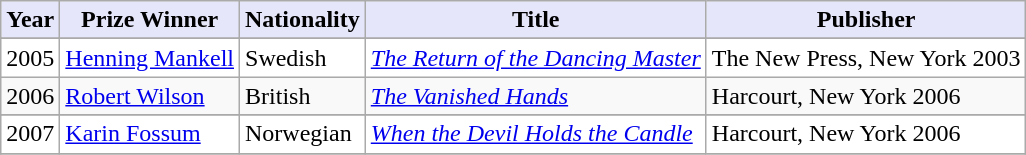<table class="wikitable">
<tr bgcolor=#E6E6FA>
<td align="center"><strong>Year</strong></td>
<td align="center"><strong>Prize Winner</strong></td>
<td align="center"><strong>Nationality</strong></td>
<td align="center"><strong>Title</strong></td>
<td align="center"><strong>Publisher</strong></td>
</tr>
<tr>
</tr>
<tr bgcolor=#ffffff>
<td>2005</td>
<td><a href='#'>Henning Mankell</a></td>
<td>Swedish</td>
<td><em><a href='#'>The Return of the Dancing Master</a></em></td>
<td>The New Press, New York 2003</td>
</tr>
<tr>
<td>2006</td>
<td><a href='#'>Robert Wilson</a></td>
<td>British</td>
<td><em><a href='#'>The Vanished Hands</a></em></td>
<td>Harcourt, New York 2006</td>
</tr>
<tr>
</tr>
<tr bgcolor=#ffffff>
<td>2007</td>
<td><a href='#'>Karin Fossum</a></td>
<td>Norwegian</td>
<td><em><a href='#'>When the Devil Holds the Candle</a></em></td>
<td>Harcourt, New York 2006</td>
</tr>
<tr>
</tr>
</table>
